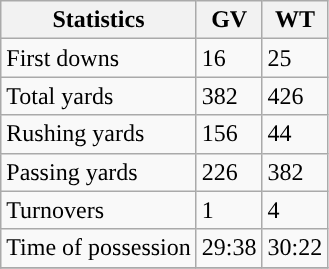<table class="wikitable" style="float: left;">
<tr>
<th>Statistics</th>
<th>GV</th>
<th>WT</th>
</tr>
<tr>
<td>First downs</td>
<td>16</td>
<td>25</td>
</tr>
<tr>
<td>Total yards</td>
<td>382</td>
<td>426</td>
</tr>
<tr>
<td>Rushing yards</td>
<td>156</td>
<td>44</td>
</tr>
<tr>
<td>Passing yards</td>
<td>226</td>
<td>382</td>
</tr>
<tr>
<td>Turnovers</td>
<td>1</td>
<td>4</td>
</tr>
<tr>
<td>Time of possession</td>
<td>29:38</td>
<td>30:22</td>
</tr>
<tr>
</tr>
</table>
